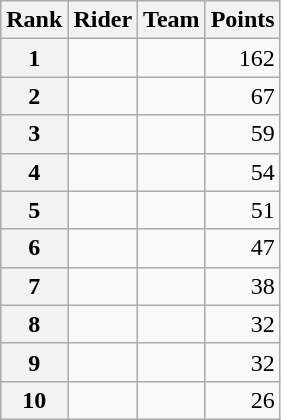<table class="wikitable">
<tr>
<th scope="col">Rank</th>
<th scope="col">Rider</th>
<th scope="col">Team</th>
<th scope="col">Points</th>
</tr>
<tr>
<th scope="row">1</th>
<td> </td>
<td></td>
<td style="text-align:right;">162</td>
</tr>
<tr>
<th scope="row">2</th>
<td></td>
<td></td>
<td style="text-align:right;">67</td>
</tr>
<tr>
<th scope="row">3</th>
<td> </td>
<td></td>
<td style="text-align:right;">59</td>
</tr>
<tr>
<th scope="row">4</th>
<td></td>
<td></td>
<td style="text-align:right;">54</td>
</tr>
<tr>
<th scope="row">5</th>
<td> </td>
<td></td>
<td style="text-align:right;">51</td>
</tr>
<tr>
<th scope="row">6</th>
<td></td>
<td></td>
<td style="text-align:right;">47</td>
</tr>
<tr>
<th scope="row">7</th>
<td></td>
<td></td>
<td style="text-align:right;">38</td>
</tr>
<tr>
<th scope="row">8</th>
<td></td>
<td></td>
<td style="text-align:right;">32</td>
</tr>
<tr>
<th scope="row">9</th>
<td></td>
<td></td>
<td style="text-align:right;">32</td>
</tr>
<tr>
<th scope="row">10</th>
<td></td>
<td></td>
<td style="text-align:right;">26</td>
</tr>
</table>
